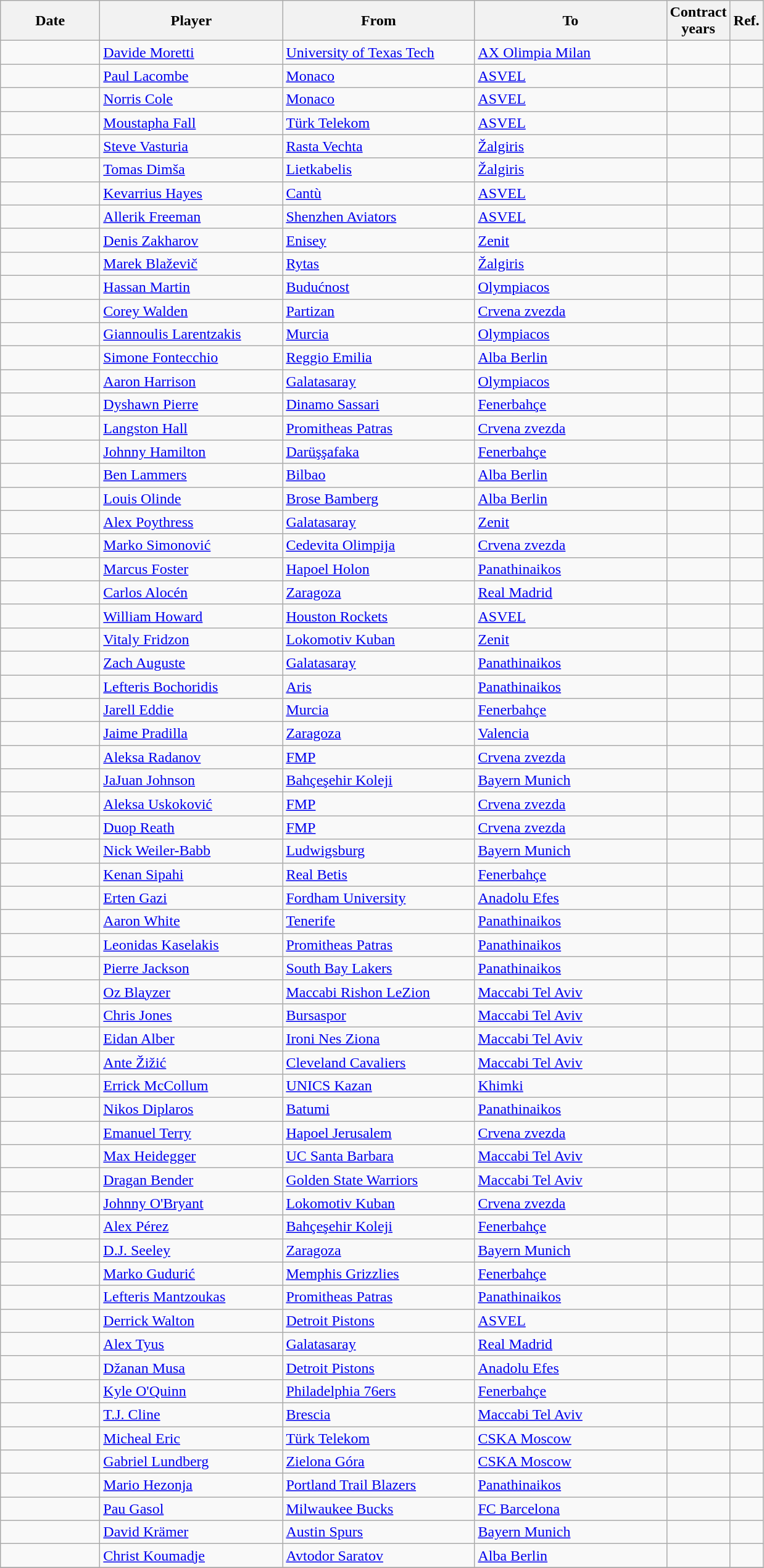<table class="wikitable sortable">
<tr>
<th width=100>Date</th>
<th width=190>Player</th>
<th style="width:200px;">From</th>
<th style="width:200px;">To</th>
<th>Contract<br>years</th>
<th>Ref.</th>
</tr>
<tr>
<td></td>
<td> <a href='#'>Davide Moretti</a></td>
<td> <a href='#'>University of Texas Tech</a></td>
<td> <a href='#'>AX Olimpia Milan</a></td>
<td></td>
<td></td>
</tr>
<tr>
<td></td>
<td> <a href='#'>Paul Lacombe</a></td>
<td> <a href='#'>Monaco</a></td>
<td> <a href='#'>ASVEL</a></td>
<td></td>
<td></td>
</tr>
<tr>
<td></td>
<td> <a href='#'>Norris Cole</a></td>
<td> <a href='#'>Monaco</a></td>
<td> <a href='#'>ASVEL</a></td>
<td></td>
<td></td>
</tr>
<tr>
<td></td>
<td> <a href='#'>Moustapha Fall</a></td>
<td> <a href='#'>Türk Telekom</a></td>
<td> <a href='#'>ASVEL</a></td>
<td></td>
<td></td>
</tr>
<tr>
<td></td>
<td> <a href='#'>Steve Vasturia</a></td>
<td> <a href='#'>Rasta Vechta</a></td>
<td> <a href='#'>Žalgiris</a></td>
<td></td>
<td></td>
</tr>
<tr>
<td></td>
<td> <a href='#'>Tomas Dimša</a></td>
<td> <a href='#'>Lietkabelis</a></td>
<td> <a href='#'>Žalgiris</a></td>
<td></td>
<td></td>
</tr>
<tr>
<td></td>
<td> <a href='#'>Kevarrius Hayes</a></td>
<td> <a href='#'>Cantù</a></td>
<td> <a href='#'>ASVEL</a></td>
<td></td>
<td></td>
</tr>
<tr>
<td></td>
<td> <a href='#'>Allerik Freeman</a></td>
<td> <a href='#'>Shenzhen Aviators</a></td>
<td> <a href='#'>ASVEL</a></td>
<td></td>
<td></td>
</tr>
<tr>
<td></td>
<td> <a href='#'>Denis Zakharov</a></td>
<td> <a href='#'>Enisey</a></td>
<td> <a href='#'>Zenit</a></td>
<td></td>
<td></td>
</tr>
<tr>
<td></td>
<td> <a href='#'>Marek Blaževič</a></td>
<td> <a href='#'>Rytas</a></td>
<td> <a href='#'>Žalgiris</a></td>
<td></td>
<td></td>
</tr>
<tr>
<td></td>
<td> <a href='#'>Hassan Martin</a></td>
<td> <a href='#'>Budućnost</a></td>
<td> <a href='#'>Olympiacos</a></td>
<td></td>
<td></td>
</tr>
<tr>
<td></td>
<td> <a href='#'>Corey Walden</a></td>
<td> <a href='#'>Partizan</a></td>
<td> <a href='#'>Crvena zvezda</a></td>
<td></td>
<td></td>
</tr>
<tr>
<td></td>
<td> <a href='#'>Giannoulis Larentzakis</a></td>
<td> <a href='#'>Murcia</a></td>
<td> <a href='#'>Olympiacos</a></td>
<td></td>
<td></td>
</tr>
<tr>
<td></td>
<td> <a href='#'>Simone Fontecchio</a></td>
<td> <a href='#'>Reggio Emilia</a></td>
<td> <a href='#'>Alba Berlin</a></td>
<td></td>
<td></td>
</tr>
<tr>
<td></td>
<td> <a href='#'>Aaron Harrison</a></td>
<td> <a href='#'>Galatasaray</a></td>
<td> <a href='#'>Olympiacos</a></td>
<td></td>
<td></td>
</tr>
<tr>
<td></td>
<td> <a href='#'>Dyshawn Pierre</a></td>
<td> <a href='#'>Dinamo Sassari</a></td>
<td> <a href='#'>Fenerbahçe</a></td>
<td></td>
<td></td>
</tr>
<tr>
<td></td>
<td> <a href='#'>Langston Hall</a></td>
<td> <a href='#'>Promitheas Patras</a></td>
<td> <a href='#'>Crvena zvezda</a></td>
<td></td>
<td></td>
</tr>
<tr>
<td></td>
<td> <a href='#'>Johnny Hamilton</a></td>
<td> <a href='#'>Darüşşafaka</a></td>
<td> <a href='#'>Fenerbahçe</a></td>
<td></td>
<td></td>
</tr>
<tr>
<td></td>
<td> <a href='#'>Ben Lammers</a></td>
<td> <a href='#'>Bilbao</a></td>
<td> <a href='#'>Alba Berlin</a></td>
<td></td>
<td></td>
</tr>
<tr>
<td></td>
<td> <a href='#'>Louis Olinde</a></td>
<td> <a href='#'>Brose Bamberg</a></td>
<td> <a href='#'>Alba Berlin</a></td>
<td></td>
<td></td>
</tr>
<tr>
<td></td>
<td> <a href='#'>Alex Poythress</a></td>
<td> <a href='#'>Galatasaray</a></td>
<td> <a href='#'>Zenit</a></td>
<td></td>
<td></td>
</tr>
<tr>
<td></td>
<td> <a href='#'>Marko Simonović</a></td>
<td> <a href='#'>Cedevita Olimpija</a></td>
<td> <a href='#'>Crvena zvezda</a></td>
<td></td>
<td></td>
</tr>
<tr>
<td></td>
<td> <a href='#'>Marcus Foster</a></td>
<td> <a href='#'>Hapoel Holon</a></td>
<td> <a href='#'>Panathinaikos</a></td>
<td></td>
<td></td>
</tr>
<tr>
<td></td>
<td> <a href='#'>Carlos Alocén</a></td>
<td> <a href='#'>Zaragoza</a></td>
<td> <a href='#'>Real Madrid</a></td>
<td></td>
<td></td>
</tr>
<tr>
<td></td>
<td> <a href='#'>William Howard</a></td>
<td> <a href='#'>Houston Rockets</a></td>
<td> <a href='#'>ASVEL</a></td>
<td></td>
<td></td>
</tr>
<tr>
<td></td>
<td> <a href='#'>Vitaly Fridzon</a></td>
<td> <a href='#'>Lokomotiv Kuban</a></td>
<td> <a href='#'>Zenit</a></td>
<td></td>
<td></td>
</tr>
<tr>
<td></td>
<td> <a href='#'>Zach Auguste</a></td>
<td> <a href='#'>Galatasaray</a></td>
<td> <a href='#'>Panathinaikos</a></td>
<td></td>
<td></td>
</tr>
<tr>
<td></td>
<td> <a href='#'>Lefteris Bochoridis</a></td>
<td> <a href='#'>Aris</a></td>
<td> <a href='#'>Panathinaikos</a></td>
<td></td>
<td></td>
</tr>
<tr>
<td></td>
<td> <a href='#'>Jarell Eddie</a></td>
<td> <a href='#'>Murcia</a></td>
<td> <a href='#'>Fenerbahçe</a></td>
<td></td>
<td></td>
</tr>
<tr>
<td></td>
<td> <a href='#'>Jaime Pradilla</a></td>
<td> <a href='#'>Zaragoza</a></td>
<td> <a href='#'>Valencia</a></td>
<td></td>
<td></td>
</tr>
<tr>
<td></td>
<td> <a href='#'>Aleksa Radanov</a></td>
<td> <a href='#'>FMP</a></td>
<td> <a href='#'>Crvena zvezda</a></td>
<td></td>
<td></td>
</tr>
<tr>
<td></td>
<td> <a href='#'>JaJuan Johnson</a></td>
<td> <a href='#'>Bahçeşehir Koleji</a></td>
<td> <a href='#'>Bayern Munich</a></td>
<td></td>
<td></td>
</tr>
<tr>
<td></td>
<td> <a href='#'>Aleksa Uskoković</a></td>
<td> <a href='#'>FMP</a></td>
<td> <a href='#'>Crvena zvezda</a></td>
<td></td>
<td></td>
</tr>
<tr>
<td></td>
<td> <a href='#'>Duop Reath</a></td>
<td> <a href='#'>FMP</a></td>
<td> <a href='#'>Crvena zvezda</a></td>
<td></td>
<td></td>
</tr>
<tr>
<td></td>
<td> <a href='#'>Nick Weiler-Babb</a></td>
<td> <a href='#'>Ludwigsburg</a></td>
<td> <a href='#'>Bayern Munich</a></td>
<td></td>
<td></td>
</tr>
<tr>
<td></td>
<td> <a href='#'>Kenan Sipahi</a></td>
<td> <a href='#'>Real Betis</a></td>
<td> <a href='#'>Fenerbahçe</a></td>
<td></td>
<td></td>
</tr>
<tr>
<td></td>
<td> <a href='#'>Erten Gazi</a></td>
<td> <a href='#'>Fordham University</a></td>
<td> <a href='#'>Anadolu Efes</a></td>
<td></td>
<td></td>
</tr>
<tr>
<td></td>
<td> <a href='#'>Aaron White</a></td>
<td> <a href='#'>Tenerife</a></td>
<td> <a href='#'>Panathinaikos</a></td>
<td></td>
<td></td>
</tr>
<tr>
<td></td>
<td> <a href='#'>Leonidas Kaselakis</a></td>
<td> <a href='#'>Promitheas Patras</a></td>
<td> <a href='#'>Panathinaikos</a></td>
<td></td>
<td></td>
</tr>
<tr>
<td></td>
<td> <a href='#'>Pierre Jackson</a></td>
<td> <a href='#'>South Bay Lakers</a></td>
<td> <a href='#'>Panathinaikos</a></td>
<td></td>
<td></td>
</tr>
<tr>
<td></td>
<td> <a href='#'>Oz Blayzer</a></td>
<td> <a href='#'>Maccabi Rishon LeZion</a></td>
<td> <a href='#'>Maccabi Tel Aviv</a></td>
<td></td>
<td></td>
</tr>
<tr>
<td></td>
<td> <a href='#'>Chris Jones</a></td>
<td> <a href='#'>Bursaspor</a></td>
<td> <a href='#'>Maccabi Tel Aviv</a></td>
<td></td>
<td></td>
</tr>
<tr>
<td></td>
<td> <a href='#'>Eidan Alber</a></td>
<td> <a href='#'>Ironi Nes Ziona</a></td>
<td> <a href='#'>Maccabi Tel Aviv</a></td>
<td></td>
<td></td>
</tr>
<tr>
<td></td>
<td> <a href='#'>Ante Žižić</a></td>
<td> <a href='#'>Cleveland Cavaliers</a></td>
<td> <a href='#'>Maccabi Tel Aviv</a></td>
<td></td>
<td></td>
</tr>
<tr>
<td></td>
<td> <a href='#'>Errick McCollum</a></td>
<td> <a href='#'>UNICS Kazan</a></td>
<td> <a href='#'>Khimki</a></td>
<td></td>
<td></td>
</tr>
<tr>
<td></td>
<td> <a href='#'>Nikos Diplaros</a></td>
<td> <a href='#'>Batumi</a></td>
<td> <a href='#'>Panathinaikos</a></td>
<td></td>
<td></td>
</tr>
<tr>
<td></td>
<td> <a href='#'>Emanuel Terry</a></td>
<td> <a href='#'>Hapoel Jerusalem</a></td>
<td> <a href='#'>Crvena zvezda</a></td>
<td></td>
<td></td>
</tr>
<tr>
<td></td>
<td> <a href='#'>Max Heidegger</a></td>
<td> <a href='#'>UC Santa Barbara</a></td>
<td> <a href='#'>Maccabi Tel Aviv</a></td>
<td></td>
<td></td>
</tr>
<tr>
<td></td>
<td> <a href='#'>Dragan Bender</a></td>
<td> <a href='#'>Golden State Warriors</a></td>
<td> <a href='#'>Maccabi Tel Aviv</a></td>
<td></td>
<td></td>
</tr>
<tr>
<td></td>
<td> <a href='#'>Johnny O'Bryant</a></td>
<td> <a href='#'>Lokomotiv Kuban</a></td>
<td> <a href='#'>Crvena zvezda</a></td>
<td></td>
<td></td>
</tr>
<tr>
<td></td>
<td> <a href='#'>Alex Pérez</a></td>
<td> <a href='#'>Bahçeşehir Koleji</a></td>
<td> <a href='#'>Fenerbahçe</a></td>
<td></td>
<td></td>
</tr>
<tr>
<td></td>
<td> <a href='#'>D.J. Seeley</a></td>
<td> <a href='#'>Zaragoza</a></td>
<td> <a href='#'>Bayern Munich</a></td>
<td></td>
<td></td>
</tr>
<tr>
<td></td>
<td> <a href='#'>Marko Gudurić</a></td>
<td> <a href='#'>Memphis Grizzlies</a></td>
<td> <a href='#'>Fenerbahçe</a></td>
<td></td>
<td></td>
</tr>
<tr>
<td></td>
<td> <a href='#'>Lefteris Mantzoukas</a></td>
<td> <a href='#'>Promitheas Patras</a></td>
<td> <a href='#'>Panathinaikos</a></td>
<td></td>
<td></td>
</tr>
<tr>
<td></td>
<td> <a href='#'>Derrick Walton</a></td>
<td> <a href='#'>Detroit Pistons</a></td>
<td> <a href='#'>ASVEL</a></td>
<td></td>
<td></td>
</tr>
<tr>
<td></td>
<td> <a href='#'>Alex Tyus</a></td>
<td> <a href='#'>Galatasaray</a></td>
<td> <a href='#'>Real Madrid</a></td>
<td></td>
<td></td>
</tr>
<tr>
<td></td>
<td> <a href='#'>Džanan Musa</a></td>
<td> <a href='#'>Detroit Pistons</a></td>
<td> <a href='#'>Anadolu Efes</a></td>
<td></td>
<td><br></td>
</tr>
<tr>
<td></td>
<td> <a href='#'>Kyle O'Quinn</a></td>
<td> <a href='#'>Philadelphia 76ers</a></td>
<td> <a href='#'>Fenerbahçe</a></td>
<td></td>
<td><br></td>
</tr>
<tr>
<td></td>
<td> <a href='#'>T.J. Cline</a></td>
<td> <a href='#'>Brescia</a></td>
<td> <a href='#'>Maccabi Tel Aviv</a></td>
<td></td>
<td></td>
</tr>
<tr>
<td></td>
<td> <a href='#'>Micheal Eric</a></td>
<td> <a href='#'>Türk Telekom</a></td>
<td> <a href='#'>CSKA Moscow</a></td>
<td></td>
<td></td>
</tr>
<tr>
<td></td>
<td> <a href='#'>Gabriel Lundberg</a></td>
<td> <a href='#'>Zielona Góra</a></td>
<td> <a href='#'>CSKA Moscow</a></td>
<td></td>
<td></td>
</tr>
<tr>
<td></td>
<td> <a href='#'>Mario Hezonja</a></td>
<td> <a href='#'>Portland Trail Blazers</a></td>
<td> <a href='#'>Panathinaikos</a></td>
<td></td>
<td></td>
</tr>
<tr>
<td></td>
<td> <a href='#'>Pau Gasol</a></td>
<td> <a href='#'>Milwaukee Bucks</a></td>
<td> <a href='#'>FC Barcelona</a></td>
<td></td>
<td></td>
</tr>
<tr>
<td></td>
<td> <a href='#'>David Krämer</a></td>
<td> <a href='#'>Austin Spurs</a></td>
<td> <a href='#'>Bayern Munich</a></td>
<td></td>
<td></td>
</tr>
<tr>
<td></td>
<td> <a href='#'>Christ Koumadje</a></td>
<td> <a href='#'>Avtodor Saratov</a></td>
<td> <a href='#'>Alba Berlin</a></td>
<td></td>
<td></td>
</tr>
<tr>
</tr>
</table>
